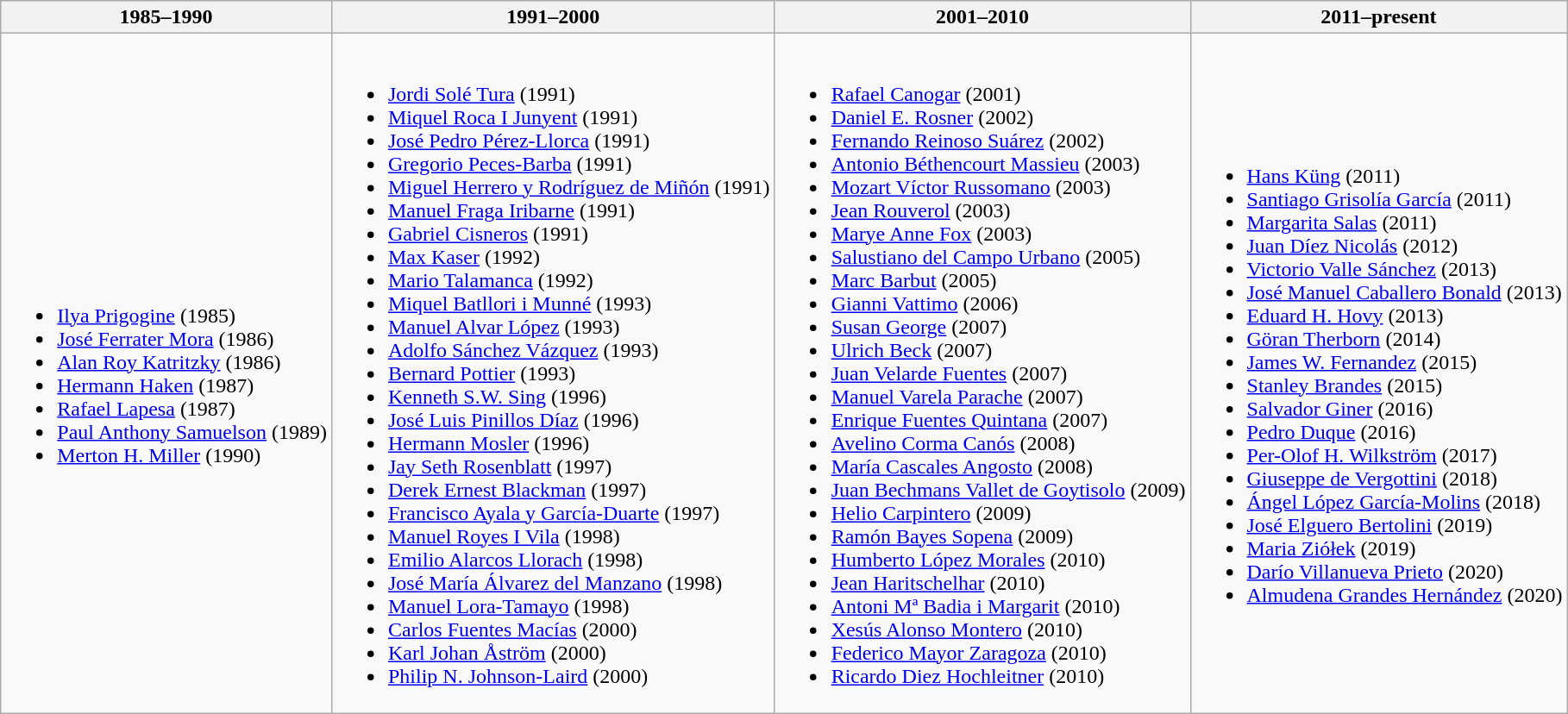<table class="wikitable">
<tr>
<th>1985–1990</th>
<th>1991–2000</th>
<th>2001–2010</th>
<th>2011–present</th>
</tr>
<tr>
<td><br><ul><li><a href='#'>Ilya Prigogine</a> (1985)</li><li><a href='#'>José Ferrater Mora</a> (1986)</li><li><a href='#'>Alan Roy Katritzky</a> (1986)</li><li><a href='#'>Hermann Haken</a> (1987)</li><li><a href='#'>Rafael Lapesa</a> (1987)</li><li><a href='#'>Paul Anthony Samuelson</a> (1989)</li><li><a href='#'>Merton H. Miller</a> (1990)</li></ul></td>
<td><br><ul><li><a href='#'>Jordi Solé Tura</a> (1991)</li><li><a href='#'>Miquel Roca I Junyent</a> (1991)</li><li><a href='#'>José Pedro Pérez-Llorca</a> (1991)</li><li><a href='#'>Gregorio Peces-Barba</a> (1991)</li><li><a href='#'>Miguel Herrero y Rodríguez de Miñón</a> (1991)</li><li><a href='#'>Manuel Fraga Iribarne</a> (1991)</li><li><a href='#'>Gabriel Cisneros</a> (1991)</li><li><a href='#'>Max Kaser</a> (1992)</li><li><a href='#'>Mario Talamanca</a> (1992)</li><li><a href='#'>Miquel Batllori i Munné</a> (1993)</li><li><a href='#'>Manuel Alvar López</a> (1993)</li><li><a href='#'>Adolfo Sánchez Vázquez</a> (1993)</li><li><a href='#'>Bernard Pottier</a> (1993)</li><li><a href='#'>Kenneth S.W. Sing</a> (1996)</li><li><a href='#'>José Luis Pinillos Díaz</a> (1996)</li><li><a href='#'>Hermann Mosler</a> (1996)</li><li><a href='#'>Jay Seth Rosenblatt</a> (1997)</li><li><a href='#'>Derek Ernest Blackman</a> (1997)</li><li><a href='#'>Francisco Ayala y García-Duarte</a> (1997)</li><li><a href='#'>Manuel Royes I Vila</a> (1998)</li><li><a href='#'>Emilio Alarcos Llorach</a> (1998)</li><li><a href='#'>José María Álvarez del Manzano</a> (1998)</li><li><a href='#'>Manuel Lora-Tamayo</a> (1998)</li><li><a href='#'>Carlos Fuentes Macías</a> (2000)</li><li><a href='#'>Karl Johan Åström</a> (2000)</li><li><a href='#'>Philip N. Johnson-Laird</a> (2000)</li></ul></td>
<td><br><ul><li><a href='#'>Rafael Canogar</a> (2001)</li><li><a href='#'>Daniel E. Rosner</a> (2002)</li><li><a href='#'>Fernando Reinoso Suárez</a> (2002)</li><li><a href='#'>Antonio Béthencourt Massieu</a> (2003)</li><li><a href='#'>Mozart Víctor Russomano</a> (2003)</li><li><a href='#'>Jean Rouverol</a> (2003)</li><li><a href='#'>Marye Anne Fox</a> (2003)</li><li><a href='#'>Salustiano del Campo Urbano</a> (2005)</li><li><a href='#'>Marc Barbut</a> (2005)</li><li><a href='#'>Gianni Vattimo</a> (2006)</li><li><a href='#'>Susan George</a> (2007)</li><li><a href='#'>Ulrich Beck</a> (2007)</li><li><a href='#'>Juan Velarde Fuentes</a> (2007)</li><li><a href='#'>Manuel Varela Parache</a> (2007)</li><li><a href='#'>Enrique Fuentes Quintana</a> (2007)</li><li><a href='#'>Avelino Corma Canós</a> (2008)</li><li><a href='#'>María Cascales Angosto</a> (2008)</li><li><a href='#'>Juan Bechmans Vallet de Goytisolo</a> (2009)</li><li><a href='#'>Helio Carpintero</a> (2009)</li><li><a href='#'>Ramón Bayes Sopena</a> (2009)</li><li><a href='#'>Humberto López Morales</a> (2010)</li><li><a href='#'>Jean Haritschelhar</a> (2010)</li><li><a href='#'>Antoni Mª Badia i Margarit</a> (2010)</li><li><a href='#'>Xesús Alonso Montero</a> (2010)</li><li><a href='#'>Federico Mayor Zaragoza</a> (2010)</li><li><a href='#'>Ricardo Diez Hochleitner</a> (2010)</li></ul></td>
<td><br><ul><li><a href='#'>Hans Küng</a> (2011)</li><li><a href='#'>Santiago Grisolía García</a> (2011)</li><li><a href='#'>Margarita Salas</a> (2011)</li><li><a href='#'>Juan Díez Nicolás</a> (2012)</li><li><a href='#'>Victorio Valle Sánchez</a> (2013)</li><li><a href='#'>José Manuel Caballero Bonald</a> (2013)</li><li><a href='#'>Eduard H. Hovy</a> (2013)</li><li><a href='#'>Göran Therborn</a> (2014)</li><li><a href='#'>James W. Fernandez</a> (2015)</li><li><a href='#'>Stanley Brandes</a> (2015)</li><li><a href='#'>Salvador Giner</a> (2016)</li><li><a href='#'>Pedro Duque</a> (2016)</li><li><a href='#'>Per-Olof H. Wilkström</a> (2017)</li><li><a href='#'>Giuseppe de Vergottini</a> (2018)</li><li><a href='#'>Ángel López García-Molins</a> (2018)</li><li><a href='#'>José Elguero Bertolini</a> (2019)</li><li><a href='#'>Maria Ziółek</a> (2019)</li><li><a href='#'>Darío Villanueva Prieto</a> (2020)</li><li><a href='#'>Almudena Grandes Hernández</a> (2020)</li></ul></td>
</tr>
</table>
